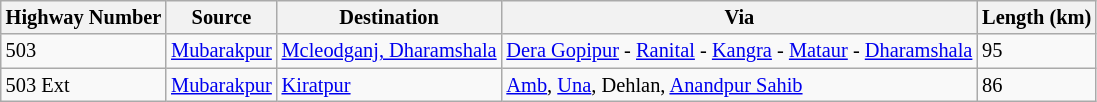<table class="wikitable sortable" style="font-size: 85%">
<tr>
<th>Highway Number</th>
<th>Source</th>
<th>Destination</th>
<th>Via</th>
<th>Length (km)</th>
</tr>
<tr>
<td>503</td>
<td><a href='#'>Mubarakpur</a></td>
<td><a href='#'>Mcleodganj, Dharamshala</a></td>
<td><a href='#'>Dera Gopipur</a> - <a href='#'>Ranital</a> - <a href='#'>Kangra</a> - <a href='#'>Mataur</a> - <a href='#'>Dharamshala</a></td>
<td>95</td>
</tr>
<tr>
<td>503 Ext</td>
<td><a href='#'>Mubarakpur</a></td>
<td><a href='#'>Kiratpur</a></td>
<td><a href='#'>Amb</a>, <a href='#'>Una</a>, Dehlan, <a href='#'>Anandpur Sahib</a></td>
<td>86</td>
</tr>
</table>
